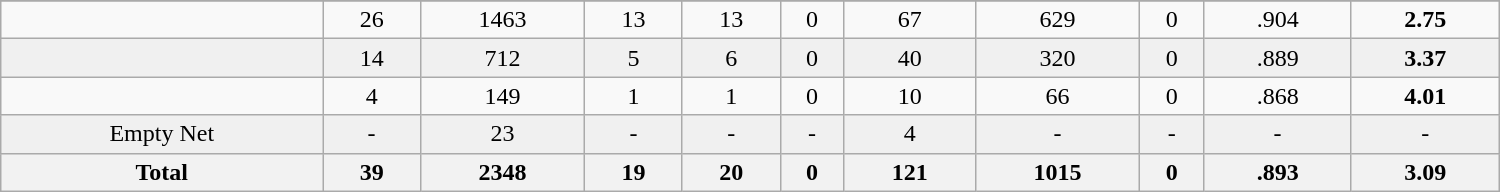<table class="wikitable sortable" width ="1000">
<tr align="center">
</tr>
<tr align="center" bgcolor="">
<td></td>
<td>26</td>
<td>1463</td>
<td>13</td>
<td>13</td>
<td>0</td>
<td>67</td>
<td>629</td>
<td>0</td>
<td>.904</td>
<td><strong>2.75</strong></td>
</tr>
<tr align="center" bgcolor="f0f0f0">
<td></td>
<td>14</td>
<td>712</td>
<td>5</td>
<td>6</td>
<td>0</td>
<td>40</td>
<td>320</td>
<td>0</td>
<td>.889</td>
<td><strong>3.37</strong></td>
</tr>
<tr align="center" bgcolor="">
<td></td>
<td>4</td>
<td>149</td>
<td>1</td>
<td>1</td>
<td>0</td>
<td>10</td>
<td>66</td>
<td>0</td>
<td>.868</td>
<td><strong>4.01</strong></td>
</tr>
<tr align="center" bgcolor="f0f0f0">
<td>Empty Net</td>
<td>-</td>
<td>23</td>
<td>-</td>
<td>-</td>
<td>-</td>
<td>4</td>
<td>-</td>
<td>-</td>
<td>-</td>
<td>-</td>
</tr>
<tr>
<th>Total</th>
<th>39</th>
<th>2348</th>
<th>19</th>
<th>20</th>
<th>0</th>
<th>121</th>
<th>1015</th>
<th>0</th>
<th>.893</th>
<th>3.09</th>
</tr>
</table>
